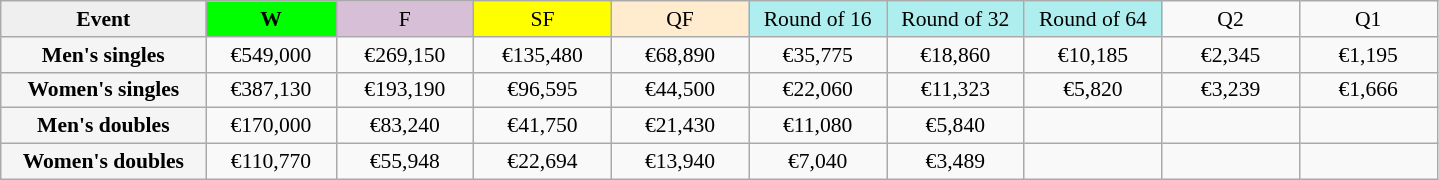<table class=wikitable style=font-size:90%;text-align:center>
<tr>
<td width=130 bgcolor=efefef><strong>Event</strong></td>
<td width=80 bgcolor=lime><strong>W</strong></td>
<td width=85 bgcolor=thistle>F</td>
<td width=85 bgcolor=ffff00>SF</td>
<td width=85 bgcolor=ffebcd>QF</td>
<td width=85 bgcolor=afeeee>Round of 16</td>
<td width=85 bgcolor=afeeee>Round of 32</td>
<td width=85 bgcolor=afeeee>Round of 64</td>
<td width=85>Q2</td>
<td width=85>Q1</td>
</tr>
<tr>
<th style=background:#f5f5f5>Men's singles</th>
<td>€549,000</td>
<td>€269,150</td>
<td>€135,480</td>
<td>€68,890</td>
<td>€35,775</td>
<td>€18,860</td>
<td>€10,185</td>
<td>€2,345</td>
<td>€1,195</td>
</tr>
<tr>
<th style=background:#f5f5f5>Women's singles</th>
<td>€387,130</td>
<td>€193,190</td>
<td>€96,595</td>
<td>€44,500</td>
<td>€22,060</td>
<td>€11,323</td>
<td>€5,820</td>
<td>€3,239</td>
<td>€1,666</td>
</tr>
<tr>
<th style=background:#f5f5f5>Men's doubles</th>
<td>€170,000</td>
<td>€83,240</td>
<td>€41,750</td>
<td>€21,430</td>
<td>€11,080</td>
<td>€5,840</td>
<td></td>
<td></td>
<td></td>
</tr>
<tr>
<th style=background:#f5f5f5>Women's doubles</th>
<td>€110,770</td>
<td>€55,948</td>
<td>€22,694</td>
<td>€13,940</td>
<td>€7,040</td>
<td>€3,489</td>
<td></td>
<td></td>
<td></td>
</tr>
</table>
